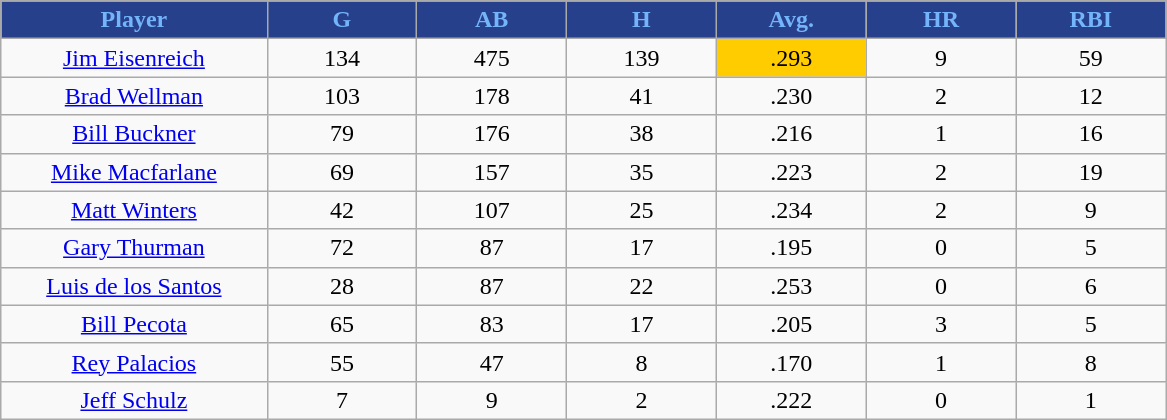<table class="wikitable sortable">
<tr>
<th style="background:#27408B;color:#74B4FA;" width="16%">Player</th>
<th style="background:#27408B;color:#74B4FA;" width="9%">G</th>
<th style="background:#27408B;color:#74B4FA;" width="9%">AB</th>
<th style="background:#27408B;color:#74B4FA;" width="9%">H</th>
<th style="background:#27408B;color:#74B4FA;" width="9%">Avg.</th>
<th style="background:#27408B;color:#74B4FA;" width="9%">HR</th>
<th style="background:#27408B;color:#74B4FA;" width="9%">RBI</th>
</tr>
<tr align="center">
<td><a href='#'>Jim Eisenreich</a></td>
<td>134</td>
<td>475</td>
<td>139</td>
<td bgcolor="FFCC00">.293</td>
<td>9</td>
<td>59</td>
</tr>
<tr align="center">
<td><a href='#'>Brad Wellman</a></td>
<td>103</td>
<td>178</td>
<td>41</td>
<td>.230</td>
<td>2</td>
<td>12</td>
</tr>
<tr align="center">
<td><a href='#'>Bill Buckner</a></td>
<td>79</td>
<td>176</td>
<td>38</td>
<td>.216</td>
<td>1</td>
<td>16</td>
</tr>
<tr align="center">
<td><a href='#'>Mike Macfarlane</a></td>
<td>69</td>
<td>157</td>
<td>35</td>
<td>.223</td>
<td>2</td>
<td>19</td>
</tr>
<tr align="center">
<td><a href='#'>Matt Winters</a></td>
<td>42</td>
<td>107</td>
<td>25</td>
<td>.234</td>
<td>2</td>
<td>9</td>
</tr>
<tr align="center">
<td><a href='#'>Gary Thurman</a></td>
<td>72</td>
<td>87</td>
<td>17</td>
<td>.195</td>
<td>0</td>
<td>5</td>
</tr>
<tr align="center">
<td><a href='#'>Luis de los Santos</a></td>
<td>28</td>
<td>87</td>
<td>22</td>
<td>.253</td>
<td>0</td>
<td>6</td>
</tr>
<tr align="center">
<td><a href='#'>Bill Pecota</a></td>
<td>65</td>
<td>83</td>
<td>17</td>
<td>.205</td>
<td>3</td>
<td>5</td>
</tr>
<tr align="center">
<td><a href='#'>Rey Palacios</a></td>
<td>55</td>
<td>47</td>
<td>8</td>
<td>.170</td>
<td>1</td>
<td>8</td>
</tr>
<tr align="center">
<td><a href='#'>Jeff Schulz</a></td>
<td>7</td>
<td>9</td>
<td>2</td>
<td>.222</td>
<td>0</td>
<td>1</td>
</tr>
</table>
